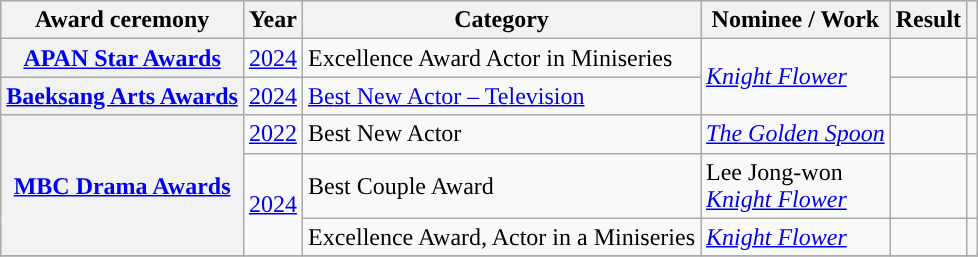<table class="wikitable plainrowheaders sortable">
<tr>
<th scope="col">Award ceremony</th>
<th scope="col">Year</th>
<th scope="col">Category</th>
<th scope="col">Nominee / Work</th>
<th scope="col">Result</th>
<th scope="col" class="unsortable"></th>
</tr>
<tr>
<th scope="row"><a href='#'>APAN Star Awards</a></th>
<td style="text-align:center"><a href='#'>2024</a></td>
<td>Excellence Award Actor in Miniseries</td>
<td rowspan="2"><em><a href='#'>Knight Flower</a></em></td>
<td></td>
<td style="text-align:center"></td>
</tr>
<tr>
<th scope="row"><a href='#'>Baeksang Arts Awards</a></th>
<td style="text-align:center"><a href='#'>2024</a></td>
<td><a href='#'>Best New Actor – Television</a></td>
<td></td>
<td style="text-align:center"></td>
</tr>
<tr>
<th scope="row" rowspan="3"><a href='#'>MBC Drama Awards</a></th>
<td style="text-align:center"><a href='#'>2022</a></td>
<td>Best New Actor</td>
<td><em><a href='#'>The Golden Spoon</a></em></td>
<td></td>
<td style="text-align:center"></td>
</tr>
<tr>
<td rowspan="2" style="text-align:center"><a href='#'>2024</a></td>
<td>Best Couple Award</td>
<td>Lee Jong-won <br><em><a href='#'>Knight Flower</a></em></td>
<td></td>
<td style="text-align:center"></td>
</tr>
<tr>
<td>Excellence Award, Actor in a Miniseries</td>
<td><em><a href='#'>Knight Flower</a></em></td>
<td></td>
<td style="text-align:center"></td>
</tr>
<tr>
</tr>
</table>
